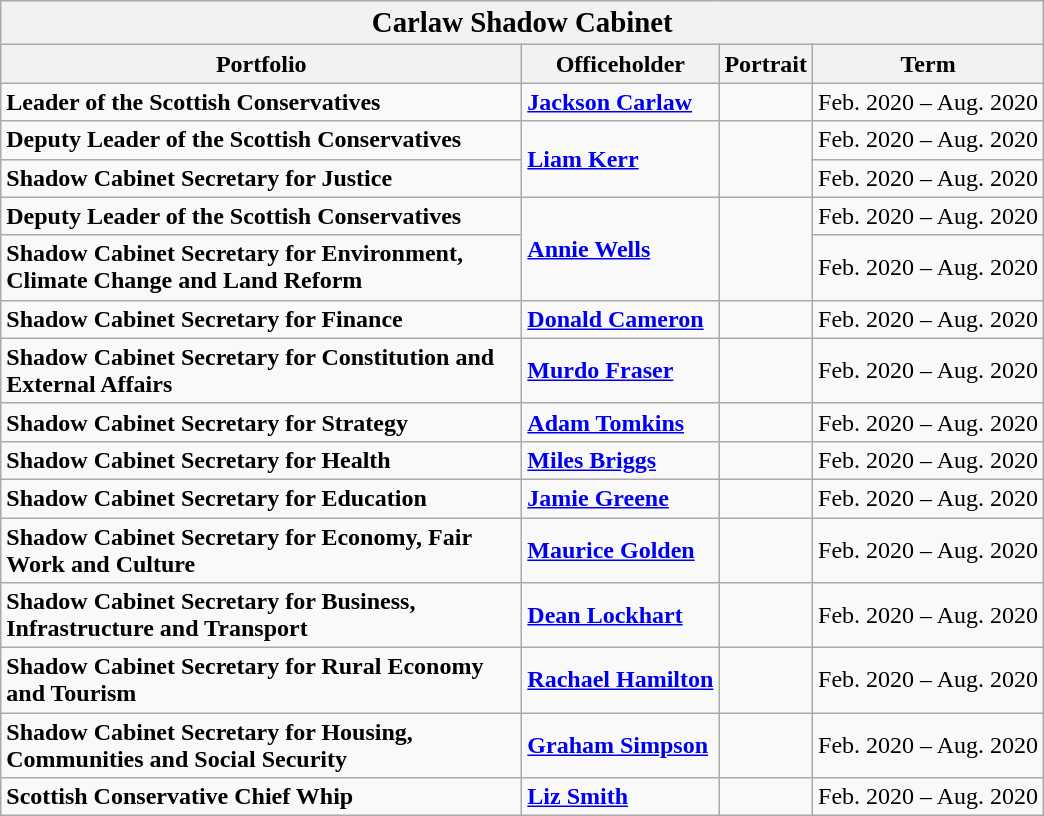<table class="wikitable">
<tr>
<th colspan="4"><strong><big>Carlaw Shadow Cabinet</big></strong></th>
</tr>
<tr>
<th style="width: 340px">Portfolio</th>
<th>Officeholder</th>
<th>Portrait</th>
<th>Term</th>
</tr>
<tr>
<td><strong>Leader of the Scottish Conservatives</strong></td>
<td><strong><a href='#'>Jackson Carlaw</a></strong> </td>
<td></td>
<td>Feb. 2020 – Aug. 2020</td>
</tr>
<tr>
<td><strong>Deputy Leader of the Scottish Conservatives</strong></td>
<td rowspan="2"><strong><a href='#'>Liam Kerr</a></strong> </td>
<td rowspan="2"></td>
<td>Feb. 2020 – Aug. 2020</td>
</tr>
<tr>
<td><strong>Shadow Cabinet Secretary for Justice</strong></td>
<td>Feb. 2020 – Aug. 2020</td>
</tr>
<tr>
<td><strong>Deputy Leader of the Scottish Conservatives</strong></td>
<td rowspan="2"><a href='#'><strong>Annie Wells</strong></a> </td>
<td rowspan="2"></td>
<td>Feb. 2020 – Aug. 2020</td>
</tr>
<tr>
<td><strong>Shadow Cabinet Secretary for Environment, Climate Change and Land Reform</strong></td>
<td>Feb. 2020 – Aug. 2020</td>
</tr>
<tr>
<td><strong>Shadow Cabinet Secretary for Finance</strong></td>
<td><a href='#'><strong>Donald Cameron</strong></a> </td>
<td></td>
<td>Feb. 2020 – Aug. 2020</td>
</tr>
<tr>
<td><strong>Shadow Cabinet Secretary for Constitution and External Affairs</strong></td>
<td><strong><a href='#'>Murdo Fraser</a></strong> </td>
<td></td>
<td>Feb. 2020 – Aug. 2020</td>
</tr>
<tr>
<td><strong>Shadow Cabinet Secretary for Strategy</strong></td>
<td><strong><a href='#'>Adam Tomkins</a></strong> </td>
<td></td>
<td>Feb. 2020 – Aug. 2020</td>
</tr>
<tr>
<td><strong>Shadow Cabinet Secretary for Health</strong></td>
<td><strong><a href='#'>Miles Briggs</a></strong> </td>
<td></td>
<td>Feb. 2020 – Aug. 2020</td>
</tr>
<tr>
<td><strong>Shadow Cabinet Secretary for Education</strong></td>
<td><strong><a href='#'>Jamie Greene</a></strong> </td>
<td></td>
<td>Feb. 2020 – Aug. 2020</td>
</tr>
<tr>
<td><strong>Shadow Cabinet Secretary for Economy, Fair Work and Culture</strong></td>
<td><strong><a href='#'>Maurice Golden</a></strong> </td>
<td></td>
<td>Feb. 2020 – Aug. 2020</td>
</tr>
<tr>
<td><strong>Shadow Cabinet Secretary for Business, Infrastructure and Transport</strong></td>
<td><strong><a href='#'>Dean Lockhart</a></strong> </td>
<td></td>
<td>Feb. 2020 – Aug. 2020</td>
</tr>
<tr>
<td><strong>Shadow Cabinet Secretary for Rural Economy and Tourism</strong></td>
<td><strong><a href='#'>Rachael Hamilton</a></strong> </td>
<td></td>
<td>Feb. 2020 – Aug. 2020</td>
</tr>
<tr>
<td><strong>Shadow Cabinet Secretary for Housing, Communities and Social Security</strong></td>
<td><a href='#'><strong>Graham Simpson</strong></a> </td>
<td></td>
<td>Feb. 2020 – Aug. 2020</td>
</tr>
<tr>
<td><strong>Scottish Conservative Chief Whip</strong></td>
<td><strong><a href='#'>Liz Smith</a></strong> </td>
<td></td>
<td>Feb. 2020 – Aug. 2020</td>
</tr>
</table>
